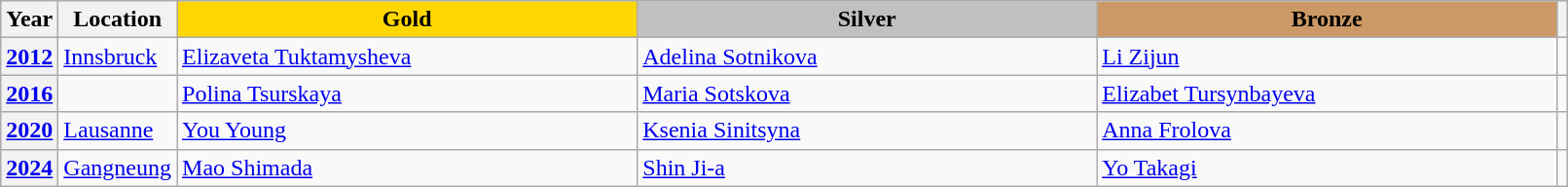<table class="wikitable unsortable" style="text-align:left; width:85%">
<tr>
<th scope="col" style="text-align:center">Year</th>
<th scope="col" style="text-align:center">Location</th>
<td scope="col" style="text-align:center; width:30%; background:gold"><strong>Gold</strong></td>
<td scope="col" style="text-align:center; width:30%; background:silver"><strong>Silver</strong></td>
<td scope="col" style="text-align:center; width:30%; background:#c96"><strong>Bronze</strong></td>
<th scope="col" style="text-align:center"></th>
</tr>
<tr>
<th scope="row"><a href='#'>2012</a></th>
<td> <a href='#'>Innsbruck</a></td>
<td> <a href='#'>Elizaveta Tuktamysheva</a></td>
<td> <a href='#'>Adelina Sotnikova</a></td>
<td> <a href='#'>Li Zijun</a></td>
<td></td>
</tr>
<tr>
<th scope="row"><a href='#'>2016</a></th>
<td></td>
<td> <a href='#'>Polina Tsurskaya</a></td>
<td> <a href='#'>Maria Sotskova</a></td>
<td> <a href='#'>Elizabet Tursynbayeva</a></td>
<td></td>
</tr>
<tr>
<th scope="row"><a href='#'>2020</a></th>
<td> <a href='#'>Lausanne</a></td>
<td> <a href='#'>You Young</a></td>
<td> <a href='#'>Ksenia Sinitsyna</a></td>
<td> <a href='#'>Anna Frolova</a></td>
<td></td>
</tr>
<tr>
<th scope="row"><a href='#'>2024</a></th>
<td> <a href='#'>Gangneung</a></td>
<td> <a href='#'>Mao Shimada</a></td>
<td> <a href='#'>Shin Ji-a</a></td>
<td> <a href='#'>Yo Takagi</a></td>
<td></td>
</tr>
</table>
